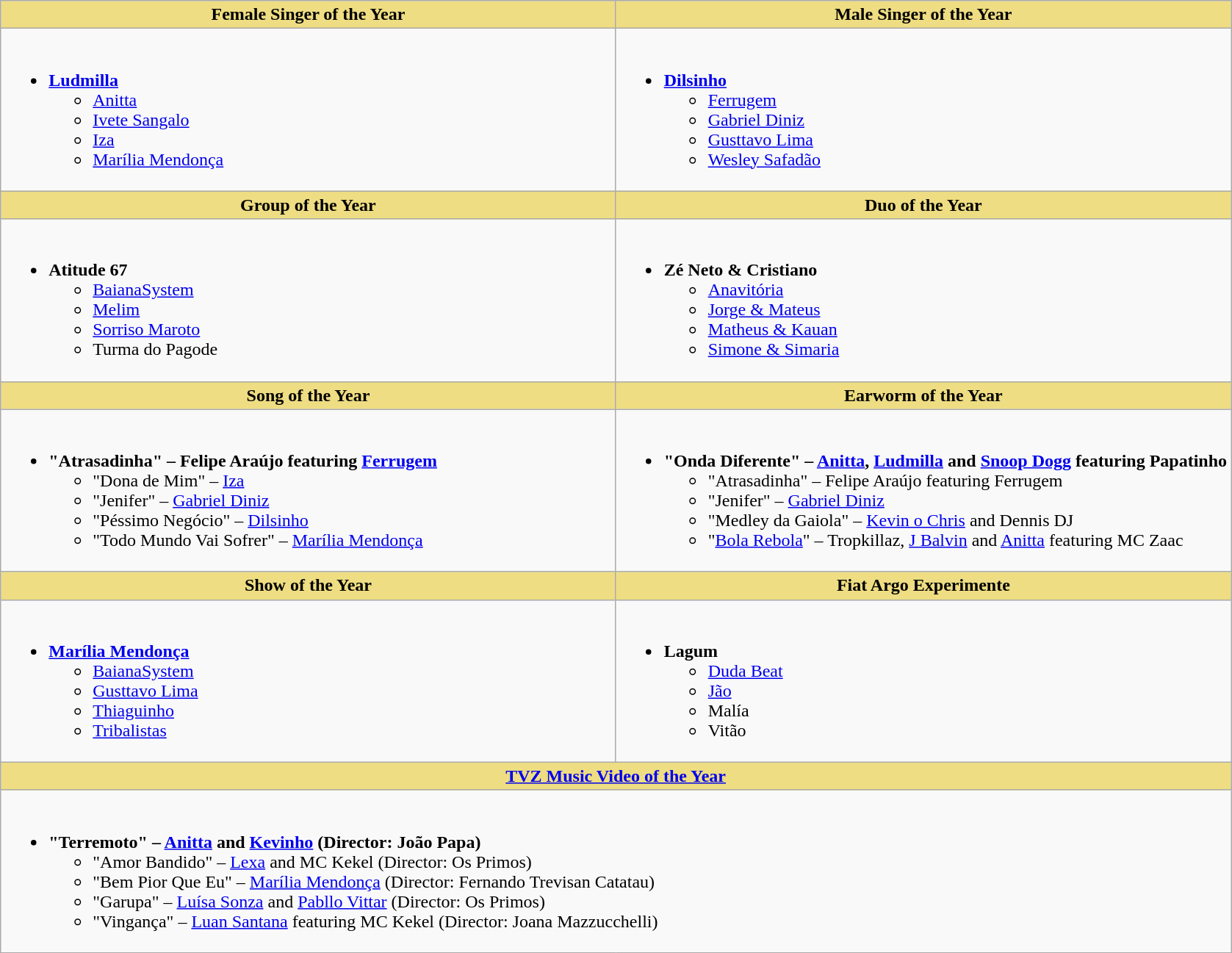<table class="wikitable">
<tr>
<th style="background:#EEDD82;width:50%">Female Singer of the Year</th>
<th style="background:#EEDD82;width:50%"><strong>Male Singer of the Year</strong></th>
</tr>
<tr>
<td valign="top"><br><ul><li><strong><a href='#'>Ludmilla</a></strong><ul><li><a href='#'>Anitta</a></li><li><a href='#'>Ivete Sangalo</a></li><li><a href='#'>Iza</a></li><li><a href='#'>Marília Mendonça</a></li></ul></li></ul></td>
<td valign="top"><br><ul><li><strong><a href='#'>Dilsinho</a></strong><ul><li><a href='#'>Ferrugem</a></li><li><a href='#'>Gabriel Diniz</a></li><li><a href='#'>Gusttavo Lima</a></li><li><a href='#'>Wesley Safadão</a></li></ul></li></ul></td>
</tr>
<tr>
<th style="background:#EEDD82;width:50%">Group of the Year</th>
<th style="background:#EEDD82;width:50%"><strong>Duo of the Year</strong></th>
</tr>
<tr>
<td valign="top"><br><ul><li><strong>Atitude 67</strong><ul><li><a href='#'>BaianaSystem</a></li><li><a href='#'>Melim</a></li><li><a href='#'>Sorriso Maroto</a></li><li>Turma do Pagode</li></ul></li></ul></td>
<td valign="top"><br><ul><li><strong>Zé Neto & Cristiano</strong><ul><li><a href='#'>Anavitória</a></li><li><a href='#'>Jorge & Mateus</a></li><li><a href='#'>Matheus & Kauan</a></li><li><a href='#'>Simone & Simaria</a></li></ul></li></ul></td>
</tr>
<tr>
<th style="background:#EEDD82;width:50%">Song of the Year</th>
<th style="background:#EEDD82;width:50%">Earworm of the Year</th>
</tr>
<tr>
<td valign="top"><br><ul><li><strong>"Atrasadinha" – Felipe Araújo featuring <a href='#'>Ferrugem</a></strong><ul><li>"Dona de Mim" – <a href='#'>Iza</a></li><li>"Jenifer" – <a href='#'>Gabriel Diniz</a></li><li>"Péssimo Negócio" – <a href='#'>Dilsinho</a></li><li>"Todo Mundo Vai Sofrer" – <a href='#'>Marília Mendonça</a></li></ul></li></ul></td>
<td valign="top"><br><ul><li><strong>"Onda Diferente" – <a href='#'>Anitta</a>, <a href='#'>Ludmilla</a> and <a href='#'>Snoop Dogg</a> featuring Papatinho</strong><ul><li>"Atrasadinha" – Felipe Araújo featuring Ferrugem</li><li>"Jenifer" – <a href='#'>Gabriel Diniz</a></li><li>"Medley da Gaiola" – <a href='#'>Kevin o Chris</a> and Dennis DJ</li><li>"<a href='#'>Bola Rebola</a>" – Tropkillaz, <a href='#'>J Balvin</a> and <a href='#'>Anitta</a> featuring MC Zaac</li></ul></li></ul></td>
</tr>
<tr>
<th style="background:#EEDD82;width:50%">Show of the Year</th>
<th style="background:#EEDD82;width:50%">Fiat Argo Experimente</th>
</tr>
<tr>
<td valign="top"><br><ul><li><strong><a href='#'>Marília Mendonça</a></strong><ul><li><a href='#'>BaianaSystem</a></li><li><a href='#'>Gusttavo Lima</a></li><li><a href='#'>Thiaguinho</a></li><li><a href='#'>Tribalistas</a></li></ul></li></ul></td>
<td valign="top"><br><ul><li><strong>Lagum</strong><ul><li><a href='#'>Duda Beat</a></li><li><a href='#'>Jão</a></li><li>Malía</li><li>Vitão</li></ul></li></ul></td>
</tr>
<tr>
<th colspan="2" style="background:#EEDD82;width:50%"><a href='#'>TVZ Music Video of the Year</a></th>
</tr>
<tr>
<td colspan="2" valign="top"><br><ul><li><strong>"Terremoto" – <a href='#'>Anitta</a> and <a href='#'>Kevinho</a> (Director: João Papa)</strong><ul><li>"Amor Bandido" – <a href='#'>Lexa</a> and MC Kekel (Director: Os Primos)</li><li>"Bem Pior Que Eu" – <a href='#'>Marília Mendonça</a> (Director: Fernando Trevisan Catatau)</li><li>"Garupa" – <a href='#'>Luísa Sonza</a> and <a href='#'>Pabllo Vittar</a> (Director: Os Primos)</li><li>"Vingança" – <a href='#'>Luan Santana</a> featuring MC Kekel (Director: Joana Mazzucchelli)</li></ul></li></ul></td>
</tr>
</table>
